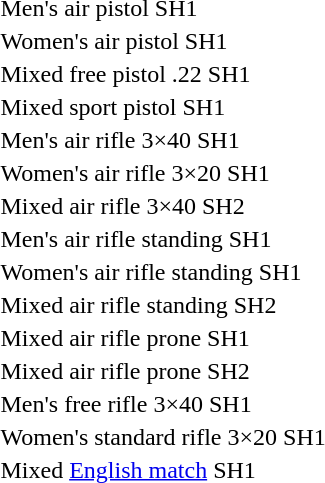<table>
<tr>
<td>Men's air pistol SH1</td>
<td></td>
<td></td>
<td></td>
</tr>
<tr>
<td>Women's air pistol SH1</td>
<td></td>
<td></td>
<td></td>
</tr>
<tr>
<td>Mixed free pistol .22 SH1</td>
<td></td>
<td></td>
<td></td>
</tr>
<tr>
<td>Mixed sport pistol SH1</td>
<td></td>
<td></td>
<td></td>
</tr>
<tr>
<td>Men's air rifle 3×40 SH1</td>
<td></td>
<td></td>
<td></td>
</tr>
<tr>
<td>Women's air rifle 3×20 SH1</td>
<td></td>
<td></td>
<td></td>
</tr>
<tr>
<td>Mixed air rifle 3×40 SH2</td>
<td></td>
<td></td>
<td></td>
</tr>
<tr>
<td>Men's air rifle standing SH1</td>
<td></td>
<td></td>
<td></td>
</tr>
<tr>
<td>Women's air rifle standing SH1</td>
<td></td>
<td></td>
<td></td>
</tr>
<tr>
<td>Mixed air rifle standing SH2</td>
<td></td>
<td></td>
<td></td>
</tr>
<tr>
<td>Mixed air rifle prone SH1</td>
<td></td>
<td></td>
<td></td>
</tr>
<tr>
<td>Mixed air rifle prone SH2</td>
<td></td>
<td></td>
<td></td>
</tr>
<tr>
<td>Men's free rifle 3×40 SH1</td>
<td></td>
<td></td>
<td></td>
</tr>
<tr>
<td>Women's standard rifle 3×20 SH1</td>
<td></td>
<td></td>
<td></td>
</tr>
<tr>
<td>Mixed <a href='#'>English match</a> SH1</td>
<td></td>
<td></td>
<td></td>
</tr>
</table>
